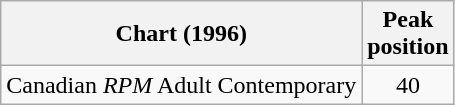<table class="wikitable">
<tr>
<th align="left">Chart (1996)</th>
<th align="center">Peak<br>position</th>
</tr>
<tr>
<td align="left">Canadian <em>RPM</em> Adult Contemporary</td>
<td align="center">40</td>
</tr>
</table>
